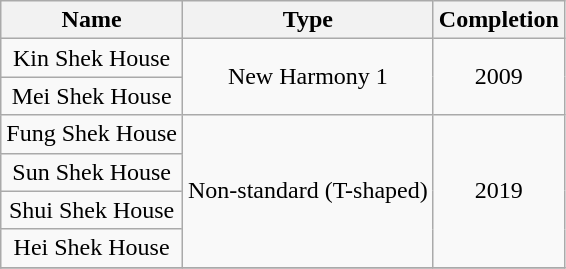<table class="wikitable" style="text-align: center">
<tr>
<th>Name</th>
<th>Type</th>
<th>Completion</th>
</tr>
<tr>
<td>Kin Shek House</td>
<td rowspan="2">New Harmony 1</td>
<td rowspan="2">2009</td>
</tr>
<tr>
<td>Mei Shek House</td>
</tr>
<tr>
<td>Fung Shek House</td>
<td rowspan="4">Non-standard (T-shaped)</td>
<td rowspan="4">2019</td>
</tr>
<tr>
<td>Sun Shek House</td>
</tr>
<tr>
<td>Shui Shek House</td>
</tr>
<tr>
<td>Hei Shek House</td>
</tr>
<tr>
</tr>
</table>
